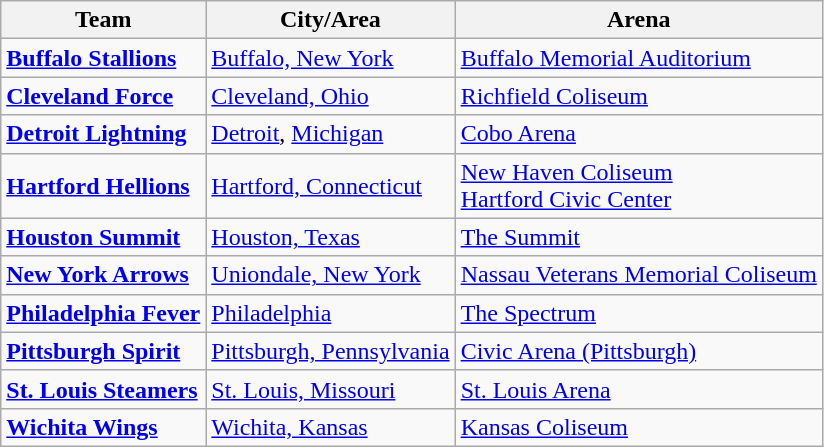<table class="wikitable">
<tr>
<th>Team</th>
<th>City/Area</th>
<th>Arena</th>
</tr>
<tr>
<td><strong><a href='#'>Buffalo Stallions</a></strong></td>
<td><a href='#'>Buffalo, New York</a></td>
<td><a href='#'>Buffalo Memorial Auditorium</a></td>
</tr>
<tr>
<td><strong><a href='#'>Cleveland Force</a></strong></td>
<td><a href='#'>Cleveland, Ohio</a></td>
<td><a href='#'>Richfield Coliseum</a></td>
</tr>
<tr>
<td><strong><a href='#'>Detroit Lightning</a></strong></td>
<td><a href='#'>Detroit</a>, <a href='#'>Michigan</a></td>
<td><a href='#'>Cobo Arena</a></td>
</tr>
<tr>
<td><strong><a href='#'>Hartford Hellions</a></strong></td>
<td><a href='#'>Hartford, Connecticut</a></td>
<td><a href='#'>New Haven Coliseum</a> <br> <a href='#'>Hartford Civic Center</a></td>
</tr>
<tr>
<td><strong><a href='#'>Houston Summit</a></strong></td>
<td><a href='#'>Houston, Texas</a></td>
<td><a href='#'>The Summit</a></td>
</tr>
<tr>
<td><strong><a href='#'>New York Arrows</a></strong></td>
<td><a href='#'>Uniondale, New York</a></td>
<td><a href='#'>Nassau Veterans Memorial Coliseum</a></td>
</tr>
<tr>
<td><strong><a href='#'>Philadelphia Fever</a></strong></td>
<td><a href='#'>Philadelphia</a></td>
<td><a href='#'>The Spectrum</a></td>
</tr>
<tr>
<td><strong><a href='#'>Pittsburgh Spirit</a></strong></td>
<td><a href='#'>Pittsburgh, Pennsylvania</a></td>
<td><a href='#'>Civic Arena (Pittsburgh)</a></td>
</tr>
<tr>
<td><strong><a href='#'>St. Louis Steamers</a></strong></td>
<td><a href='#'>St. Louis, Missouri</a></td>
<td><a href='#'>St. Louis Arena</a></td>
</tr>
<tr>
<td><strong><a href='#'>Wichita Wings</a></strong></td>
<td><a href='#'>Wichita, Kansas</a></td>
<td><a href='#'>Kansas Coliseum</a></td>
</tr>
</table>
